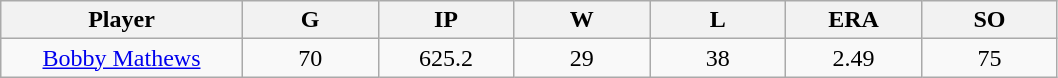<table class="wikitable sortable">
<tr>
<th bgcolor="#DDDDFF" width="16%">Player</th>
<th bgcolor="#DDDDFF" width="9%">G</th>
<th bgcolor="#DDDDFF" width="9%">IP</th>
<th bgcolor="#DDDDFF" width="9%">W</th>
<th bgcolor="#DDDDFF" width="9%">L</th>
<th bgcolor="#DDDDFF" width="9%">ERA</th>
<th bgcolor="#DDDDFF" width="9%">SO</th>
</tr>
<tr align=center>
<td><a href='#'>Bobby Mathews</a></td>
<td>70</td>
<td>625.2</td>
<td>29</td>
<td>38</td>
<td>2.49</td>
<td>75</td>
</tr>
</table>
